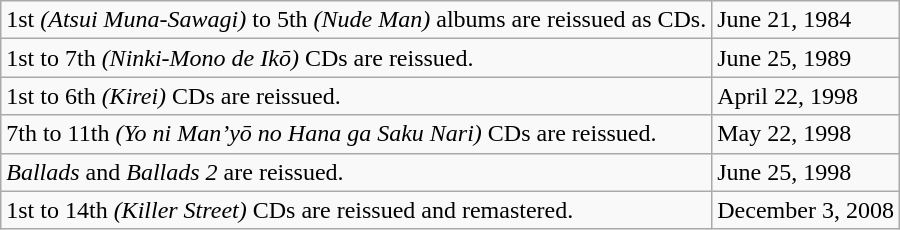<table class="wikitable">
<tr>
<td>1st <em>(Atsui Muna-Sawagi)</em> to 5th <em>(Nude Man)</em> albums are reissued as CDs.</td>
<td>June 21, 1984</td>
</tr>
<tr>
<td>1st to 7th <em>(Ninki-Mono de Ikō)</em> CDs are reissued.</td>
<td>June 25, 1989</td>
</tr>
<tr>
<td>1st to 6th <em>(Kirei)</em> CDs are reissued.</td>
<td>April 22, 1998</td>
</tr>
<tr>
<td>7th to 11th <em>(Yo ni Man’yō no Hana ga Saku Nari)</em> CDs are reissued.</td>
<td>May 22, 1998</td>
</tr>
<tr>
<td><em>Ballads</em> and <em>Ballads 2</em> are reissued.</td>
<td>June 25, 1998</td>
</tr>
<tr>
<td>1st to 14th <em>(Killer Street)</em> CDs are reissued and remastered.</td>
<td>December 3, 2008</td>
</tr>
</table>
